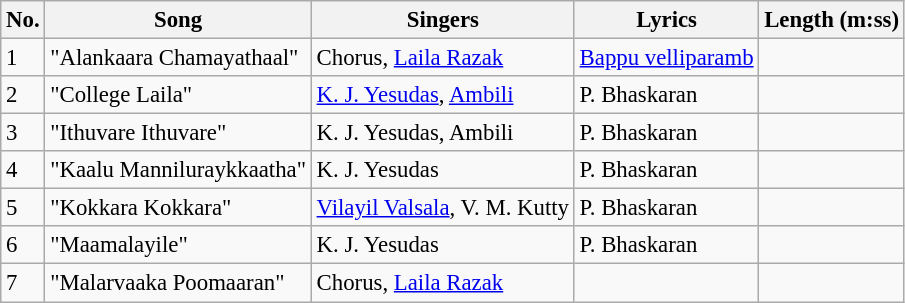<table class="wikitable" style="font-size:95%;">
<tr>
<th>No.</th>
<th>Song</th>
<th>Singers</th>
<th>Lyrics</th>
<th>Length (m:ss)</th>
</tr>
<tr>
<td>1</td>
<td>"Alankaara Chamayathaal"</td>
<td>Chorus, <a href='#'>Laila Razak</a></td>
<td><a href='#'>Bappu velliparamb</a></td>
<td></td>
</tr>
<tr>
<td>2</td>
<td>"College Laila"</td>
<td><a href='#'>K. J. Yesudas</a>, <a href='#'>Ambili</a></td>
<td>P. Bhaskaran</td>
<td></td>
</tr>
<tr>
<td>3</td>
<td>"Ithuvare Ithuvare"</td>
<td>K. J. Yesudas, Ambili</td>
<td>P. Bhaskaran</td>
<td></td>
</tr>
<tr>
<td>4</td>
<td>"Kaalu Manniluraykkaatha"</td>
<td>K. J. Yesudas</td>
<td>P. Bhaskaran</td>
<td></td>
</tr>
<tr>
<td>5</td>
<td>"Kokkara Kokkara"</td>
<td><a href='#'>Vilayil Valsala</a>, V. M. Kutty</td>
<td>P. Bhaskaran</td>
<td></td>
</tr>
<tr>
<td>6</td>
<td>"Maamalayile"</td>
<td>K. J. Yesudas</td>
<td>P. Bhaskaran</td>
<td></td>
</tr>
<tr>
<td>7</td>
<td>"Malarvaaka Poomaaran"</td>
<td>Chorus, <a href='#'>Laila Razak</a></td>
<td></td>
<td></td>
</tr>
</table>
